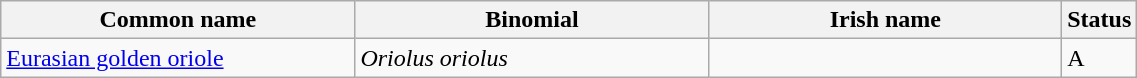<table width=60% class="wikitable">
<tr>
<th width=32%>Common name</th>
<th width=32%>Binomial</th>
<th width=32%>Irish name</th>
<th width=4%>Status</th>
</tr>
<tr>
<td><a href='#'>Eurasian golden oriole</a></td>
<td><em>Oriolus oriolus</em></td>
<td></td>
<td>A</td>
</tr>
</table>
